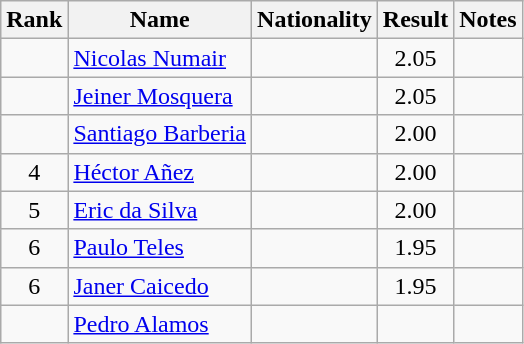<table class="wikitable sortable" style="text-align:center">
<tr>
<th>Rank</th>
<th>Name</th>
<th>Nationality</th>
<th>Result</th>
<th>Notes</th>
</tr>
<tr>
<td></td>
<td align=left><a href='#'>Nicolas Numair</a></td>
<td align=left></td>
<td>2.05</td>
<td></td>
</tr>
<tr>
<td></td>
<td align=left><a href='#'>Jeiner Mosquera</a></td>
<td align=left></td>
<td>2.05</td>
<td></td>
</tr>
<tr>
<td></td>
<td align=left><a href='#'>Santiago Barberia</a></td>
<td align=left></td>
<td>2.00</td>
<td></td>
</tr>
<tr>
<td>4</td>
<td align=left><a href='#'>Héctor Añez</a></td>
<td align=left></td>
<td>2.00</td>
<td></td>
</tr>
<tr>
<td>5</td>
<td align=left><a href='#'>Eric da Silva</a></td>
<td align=left></td>
<td>2.00</td>
<td></td>
</tr>
<tr>
<td>6</td>
<td align=left><a href='#'>Paulo Teles</a></td>
<td align=left></td>
<td>1.95</td>
<td></td>
</tr>
<tr>
<td>6</td>
<td align=left><a href='#'>Janer Caicedo</a></td>
<td align=left></td>
<td>1.95</td>
<td></td>
</tr>
<tr>
<td></td>
<td align=left><a href='#'>Pedro Alamos</a></td>
<td align=left></td>
<td></td>
<td></td>
</tr>
</table>
